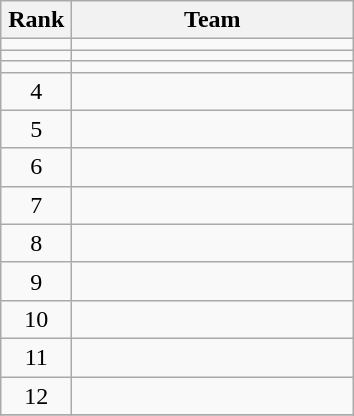<table class="wikitable" style="text-align: center;">
<tr>
<th width=40>Rank</th>
<th width=180>Team</th>
</tr>
<tr align=center>
<td></td>
<td style="text-align:left;"></td>
</tr>
<tr align=center>
<td></td>
<td style="text-align:left;"></td>
</tr>
<tr align=center>
<td></td>
<td style="text-align:left;"></td>
</tr>
<tr align=center>
<td>4</td>
<td style="text-align:left;"></td>
</tr>
<tr align=center>
<td>5</td>
<td style="text-align:left;"></td>
</tr>
<tr align=center>
<td>6</td>
<td style="text-align:left;"></td>
</tr>
<tr align=center>
<td>7</td>
<td style="text-align:left;"></td>
</tr>
<tr align=center>
<td>8</td>
<td style="text-align:left;"></td>
</tr>
<tr align=center>
<td>9</td>
<td style="text-align:left;"></td>
</tr>
<tr align=center>
<td>10</td>
<td style="text-align:left;"></td>
</tr>
<tr align=center>
<td>11</td>
<td style="text-align:left;"></td>
</tr>
<tr align=center>
<td>12</td>
<td style="text-align:left;"></td>
</tr>
<tr align=center>
</tr>
</table>
